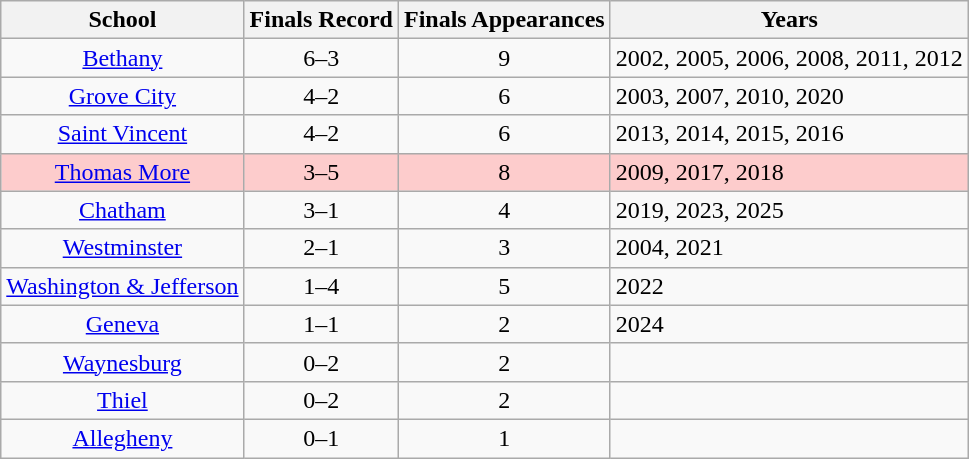<table class="wikitable sortable" style="text-align:center;">
<tr>
<th>School</th>
<th>Finals Record</th>
<th>Finals Appearances</th>
<th class=unsortable>Years</th>
</tr>
<tr>
<td><a href='#'>Bethany</a></td>
<td>6–3</td>
<td>9</td>
<td align=left>2002, 2005, 2006, 2008, 2011, 2012</td>
</tr>
<tr>
<td><a href='#'>Grove City</a></td>
<td>4–2</td>
<td>6</td>
<td align=left>2003, 2007, 2010, 2020</td>
</tr>
<tr>
<td><a href='#'>Saint Vincent</a></td>
<td>4–2</td>
<td>6</td>
<td align=left>2013, 2014, 2015, 2016</td>
</tr>
<tr bgcolor=#fdcccc>
<td><a href='#'>Thomas More</a></td>
<td>3–5</td>
<td>8</td>
<td align=left>2009, 2017, 2018</td>
</tr>
<tr>
<td><a href='#'>Chatham</a></td>
<td>3–1</td>
<td>4</td>
<td align=left>2019, 2023, 2025</td>
</tr>
<tr>
<td><a href='#'>Westminster</a></td>
<td>2–1</td>
<td>3</td>
<td align=left>2004, 2021</td>
</tr>
<tr>
<td><a href='#'>Washington & Jefferson</a></td>
<td>1–4</td>
<td>5</td>
<td align=left>2022</td>
</tr>
<tr>
<td><a href='#'>Geneva</a></td>
<td>1–1</td>
<td>2</td>
<td align=left>2024</td>
</tr>
<tr>
<td><a href='#'>Waynesburg</a></td>
<td>0–2</td>
<td>2</td>
<td align=left></td>
</tr>
<tr>
<td><a href='#'>Thiel</a></td>
<td>0–2</td>
<td>2</td>
<td align=left></td>
</tr>
<tr>
<td><a href='#'>Allegheny</a></td>
<td>0–1</td>
<td>1</td>
<td align=left></td>
</tr>
</table>
